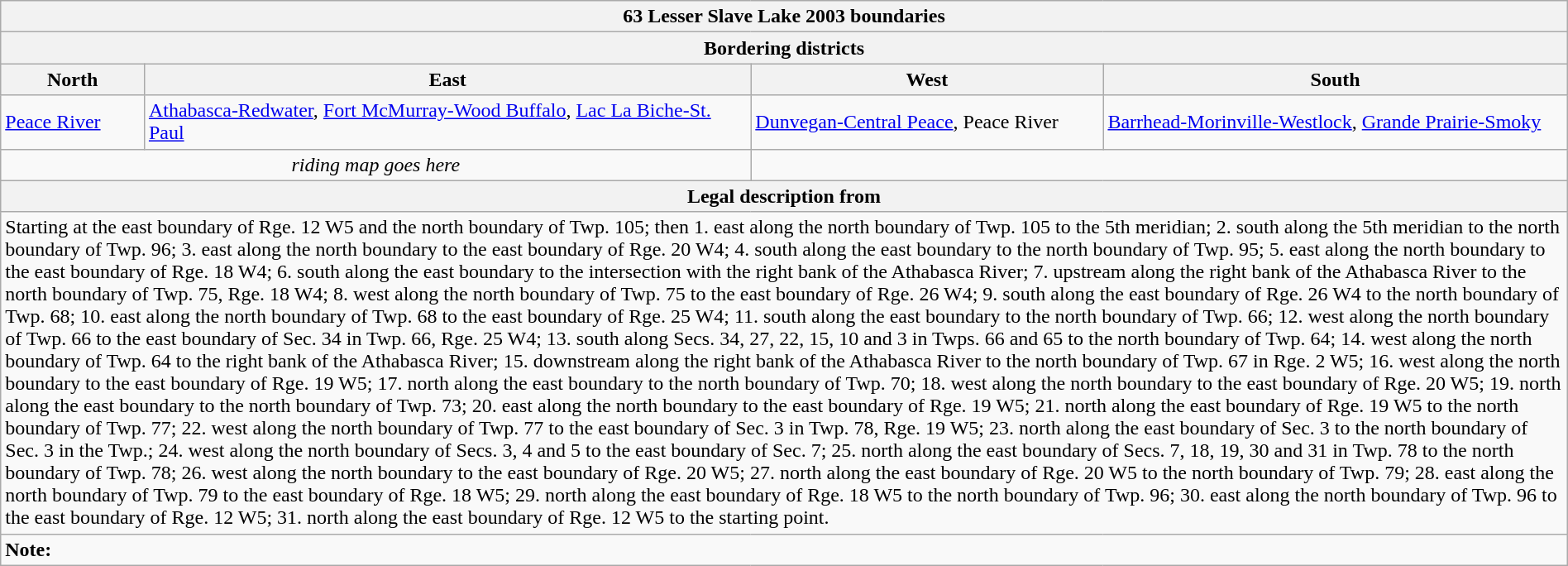<table class="wikitable collapsible collapsed" style="width:100%;">
<tr>
<th colspan=4>63 Lesser Slave Lake 2003 boundaries</th>
</tr>
<tr>
<th colspan=4>Bordering districts</th>
</tr>
<tr>
<th>North</th>
<th>East</th>
<th>West</th>
<th>South</th>
</tr>
<tr>
<td><a href='#'>Peace River</a></td>
<td><a href='#'>Athabasca-Redwater</a>, <a href='#'>Fort McMurray-Wood Buffalo</a>, <a href='#'>Lac La Biche-St. Paul</a></td>
<td><a href='#'>Dunvegan-Central Peace</a>, Peace River</td>
<td><a href='#'>Barrhead-Morinville-Westlock</a>, <a href='#'>Grande Prairie-Smoky</a></td>
</tr>
<tr>
<td colspan=2 align=center><em>riding map goes here</em></td>
<td colspan=2 align=center></td>
</tr>
<tr>
<th colspan=4>Legal description from </th>
</tr>
<tr>
<td colspan=4>Starting at the east boundary of Rge. 12 W5 and the north boundary of Twp. 105; then 1. east along the north boundary of Twp. 105 to the 5th meridian; 2. south along the 5th meridian to the north boundary of Twp. 96; 3. east along the north boundary to the east boundary of Rge. 20 W4; 4. south along the east boundary to the north boundary of Twp. 95; 5. east along the north boundary to the east boundary of Rge. 18 W4; 6. south along the east boundary to the intersection with the right bank of the Athabasca River; 7. upstream along the right bank of the Athabasca River to the north boundary of Twp. 75, Rge. 18 W4; 8. west along the north boundary of Twp. 75 to the east boundary of Rge. 26 W4; 9. south along the east boundary of Rge. 26 W4 to the north boundary of Twp. 68; 10. east along the north boundary of Twp. 68 to the east boundary of Rge. 25 W4; 11. south along the east boundary to the north boundary of Twp. 66; 12. west along the north boundary of Twp. 66 to the east boundary of Sec. 34 in Twp. 66, Rge. 25 W4; 13. south along Secs. 34, 27, 22, 15, 10 and 3 in Twps. 66 and 65 to the north boundary of Twp. 64; 14. west along the north boundary of Twp. 64 to the right bank of the Athabasca River; 15. downstream along the right bank of the Athabasca River to the north boundary of Twp. 67 in Rge. 2 W5; 16. west along the north boundary to the east boundary of Rge. 19 W5; 17. north along the east boundary to the north boundary of Twp. 70; 18. west along the north boundary to the east boundary of Rge. 20 W5; 19. north along the east boundary to the north boundary of Twp. 73; 20. east along the north boundary to the east boundary of Rge. 19 W5; 21. north along the east boundary of Rge. 19 W5 to the north boundary of Twp. 77; 22. west along the north boundary of Twp. 77 to the east boundary of Sec. 3 in Twp. 78, Rge. 19 W5; 23. north along the east boundary of Sec. 3 to the north boundary of Sec. 3 in the Twp.; 24. west along the north boundary of Secs. 3, 4 and 5 to the east boundary of Sec. 7; 25. north along the east boundary of Secs. 7, 18, 19, 30 and 31 in Twp. 78 to the north boundary of Twp. 78; 26. west along the north boundary to the east boundary of Rge. 20 W5; 27. north along the east boundary of Rge. 20 W5 to the north boundary of Twp. 79; 28. east along the north boundary of Twp. 79 to the east boundary of Rge. 18 W5; 29. north along the east boundary of Rge. 18 W5 to the north boundary of Twp. 96; 30. east along the north boundary of Twp. 96 to the east boundary of Rge. 12 W5; 31. north along the east boundary of Rge. 12 W5 to the starting point.</td>
</tr>
<tr>
<td colspan=4><strong>Note:</strong></td>
</tr>
</table>
